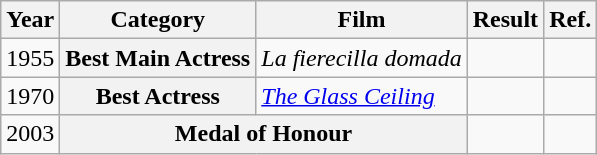<table class="wikitable plainrowheaders">
<tr>
<th scope="col">Year</th>
<th scope="col">Category</th>
<th scope="col">Film</th>
<th scope="col">Result</th>
<th scope="col">Ref.</th>
</tr>
<tr>
<td>1955</td>
<th scope="row">Best Main Actress</th>
<td><em>La fierecilla domada</em></td>
<td></td>
<td></td>
</tr>
<tr>
<td>1970</td>
<th scope="row">Best Actress</th>
<td><em><a href='#'>The Glass Ceiling</a></em></td>
<td></td>
<td></td>
</tr>
<tr>
<td>2003</td>
<th scope="row" colspan="2">Medal of Honour</th>
<td></td>
<td></td>
</tr>
</table>
